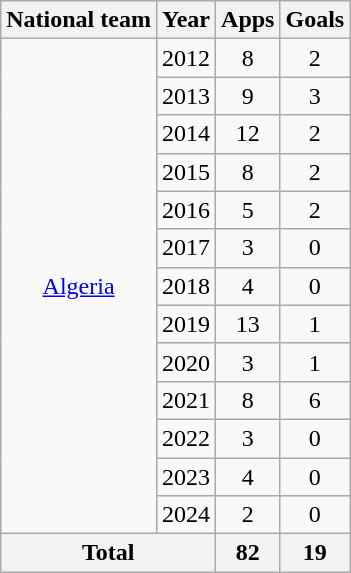<table class="wikitable" style="text-align:center">
<tr>
<th>National team</th>
<th>Year</th>
<th>Apps</th>
<th>Goals</th>
</tr>
<tr>
<td rowspan="13"><a href='#'>Algeria</a></td>
<td>2012</td>
<td>8</td>
<td>2</td>
</tr>
<tr>
<td>2013</td>
<td>9</td>
<td>3</td>
</tr>
<tr>
<td>2014</td>
<td>12</td>
<td>2</td>
</tr>
<tr>
<td>2015</td>
<td>8</td>
<td>2</td>
</tr>
<tr>
<td>2016</td>
<td>5</td>
<td>2</td>
</tr>
<tr>
<td>2017</td>
<td>3</td>
<td>0</td>
</tr>
<tr>
<td>2018</td>
<td>4</td>
<td>0</td>
</tr>
<tr>
<td>2019</td>
<td>13</td>
<td>1</td>
</tr>
<tr>
<td>2020</td>
<td>3</td>
<td>1</td>
</tr>
<tr>
<td>2021</td>
<td>8</td>
<td>6</td>
</tr>
<tr>
<td>2022</td>
<td>3</td>
<td>0</td>
</tr>
<tr>
<td>2023</td>
<td>4</td>
<td>0</td>
</tr>
<tr>
<td>2024</td>
<td>2</td>
<td>0</td>
</tr>
<tr>
<th colspan="2">Total</th>
<th>82</th>
<th>19</th>
</tr>
</table>
